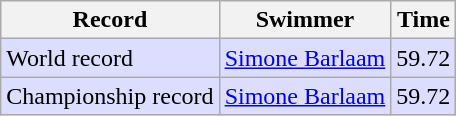<table class='wikitable'  style='text-align:left'>
<tr>
<th>Record</th>
<th>Swimmer</th>
<th>Time</th>
</tr>
<tr bgcolor=ddddff>
<td>World record</td>
<td><a href='#'>Simone  Barlaam</a>   </td>
<td>59.72</td>
</tr>
<tr bgcolor=ddddff>
<td>Championship record</td>
<td><a href='#'>Simone  Barlaam</a>   </td>
<td>59.72</td>
</tr>
</table>
